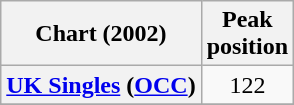<table class="wikitable plainrowheaders">
<tr>
<th>Chart (2002)</th>
<th>Peak<br>position</th>
</tr>
<tr>
<th scope="row"><a href='#'>UK Singles</a> (<a href='#'>OCC</a>)</th>
<td style="text-align:center;">122</td>
</tr>
<tr>
</tr>
</table>
